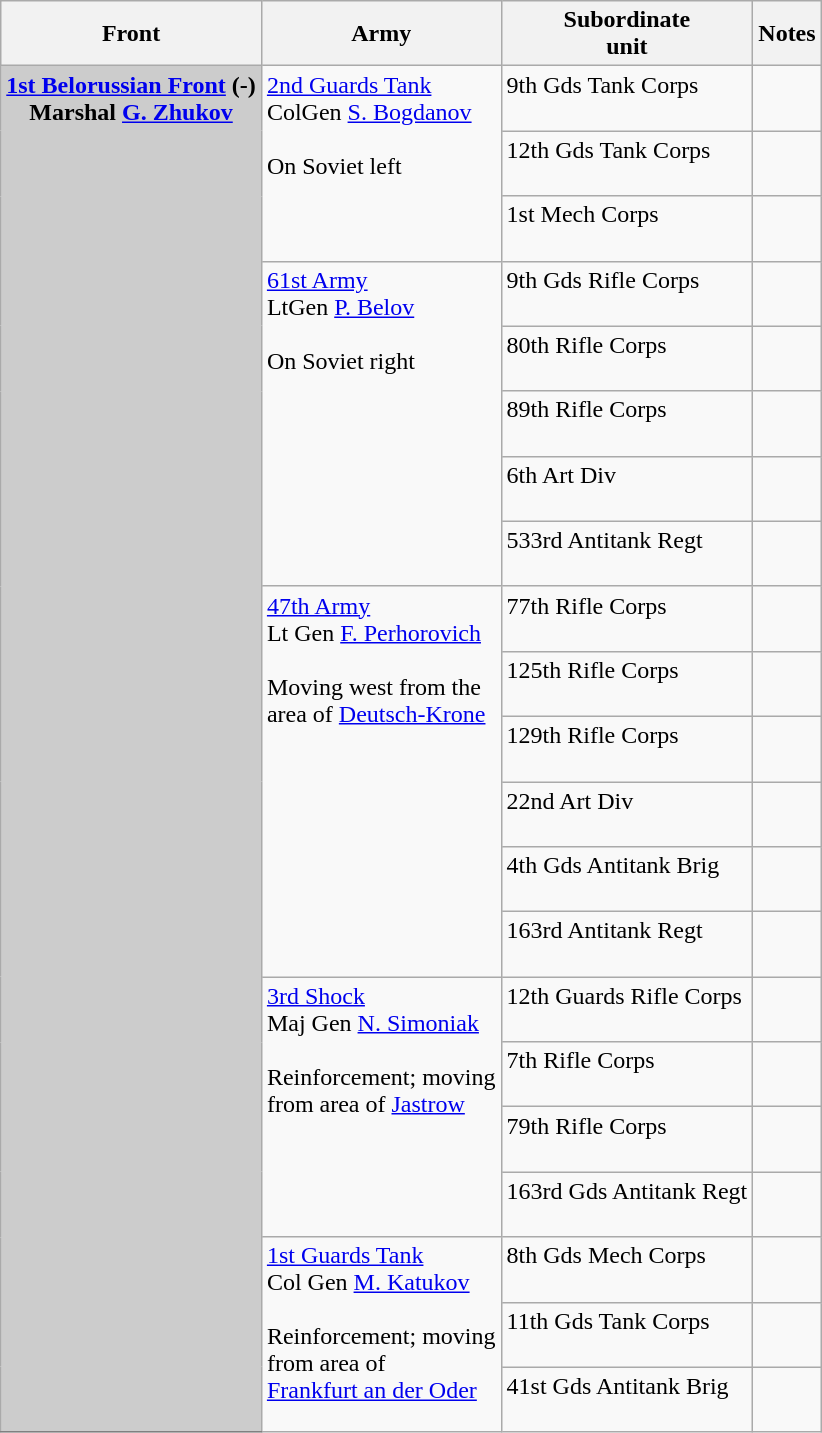<table class="wikitable">
<tr>
<th>Front</th>
<th>Army</th>
<th>Subordinate<br>unit</th>
<th>Notes</th>
</tr>
<tr valign="top">
<th rowspan="21"  style="background:#ccc; border-bottom:1px solid gray;"><strong><a href='#'>1st Belorussian Front</a> (-)</strong><br>Marshal <a href='#'>G. Zhukov</a></th>
<td ROWSPAN=3><a href='#'>2nd Guards Tank</a><br>ColGen <a href='#'>S. Bogdanov</a><br><br>On Soviet left</td>
<td>9th Gds Tank Corps<br> </td>
<td></td>
</tr>
<tr valign="top">
<td>12th Gds Tank Corps<br> </td>
<td></td>
</tr>
<tr valign="top">
<td>1st Mech Corps<br> </td>
<td></td>
</tr>
<tr valign="top">
<td ROWSPAN=5><a href='#'>61st Army</a><br>LtGen <a href='#'>P. Belov</a><br><br>On Soviet right</td>
<td>9th Gds Rifle Corps<br> </td>
<td></td>
</tr>
<tr valign="top">
<td>80th Rifle Corps<br><small> </small></td>
<td></td>
</tr>
<tr valign="top">
<td>89th Rifle Corps<br> </td>
<td></td>
</tr>
<tr valign="top">
<td>6th Art Div<br> </td>
<td></td>
</tr>
<tr valign="top">
<td>533rd Antitank Regt<br> </td>
<td></td>
</tr>
<tr valign="top">
<td ROWSPAN=6><a href='#'>47th Army</a><br>Lt Gen <a href='#'>F. Perhorovich</a><br><br>Moving west from the<br>area of <a href='#'>Deutsch-Krone</a></td>
<td>77th Rifle Corps<br> </td>
<td></td>
</tr>
<tr valign="top">
<td>125th Rifle Corps<br> </td>
<td></td>
</tr>
<tr valign="top">
<td>129th Rifle Corps<br> </td>
<td></td>
</tr>
<tr valign="top">
<td>22nd Art Div<br> </td>
<td></td>
</tr>
<tr valign="top">
<td>4th Gds Antitank Brig<br> </td>
<td></td>
</tr>
<tr valign="top">
<td>163rd Antitank Regt<br> </td>
<td></td>
</tr>
<tr valign="top">
<td ROWSPAN=4><a href='#'>3rd Shock</a><br>Maj Gen <a href='#'>N. Simoniak</a><br><br>Reinforcement; moving<br>from area of <a href='#'>Jastrow</a></td>
<td>12th Guards Rifle Corps<br><small> </small></td>
<td></td>
</tr>
<tr valign="top">
<td>7th Rifle Corps<br><small> </small></td>
<td></td>
</tr>
<tr valign="top">
<td>79th Rifle Corps<br><small> </small></td>
<td></td>
</tr>
<tr valign="top">
<td>163rd Gds Antitank Regt<br><small> </small></td>
<td></td>
</tr>
<tr valign="top">
<td ROWSPAN=3><a href='#'>1st Guards Tank</a><br>Col Gen <a href='#'>M. Katukov</a><br><br>Reinforcement; moving<br>from area of<br><a href='#'>Frankfurt an der Oder</a></td>
<td>8th Gds Mech Corps<br><small> </small></td>
<td></td>
</tr>
<tr valign="top">
<td>11th Gds Tank Corps<br><small> </small></td>
<td></td>
</tr>
<tr valign="top">
<td>41st Gds Antitank Brig<br><small> </small></td>
<td></td>
</tr>
</table>
